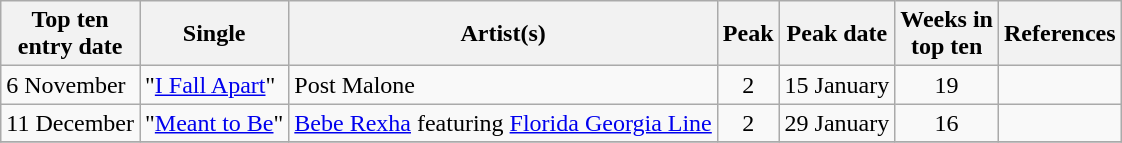<table class="wikitable sortable">
<tr>
<th>Top ten<br>entry date</th>
<th>Single</th>
<th>Artist(s)</th>
<th data-sort-type="number">Peak</th>
<th>Peak date</th>
<th data-sort-type="number">Weeks in<br>top ten</th>
<th>References</th>
</tr>
<tr>
<td>6 November</td>
<td>"<a href='#'>I Fall Apart</a>"</td>
<td>Post Malone</td>
<td style="text-align:center;">2</td>
<td>15 January</td>
<td style="text-align:center;">19</td>
<td style="text-align:center;"></td>
</tr>
<tr>
<td>11 December</td>
<td>"<a href='#'>Meant to Be</a>"</td>
<td><a href='#'>Bebe Rexha</a> featuring <a href='#'>Florida Georgia Line</a></td>
<td style="text-align:center;">2</td>
<td>29 January</td>
<td style="text-align:center;">16</td>
<td style="text-align:center;"></td>
</tr>
<tr>
</tr>
</table>
